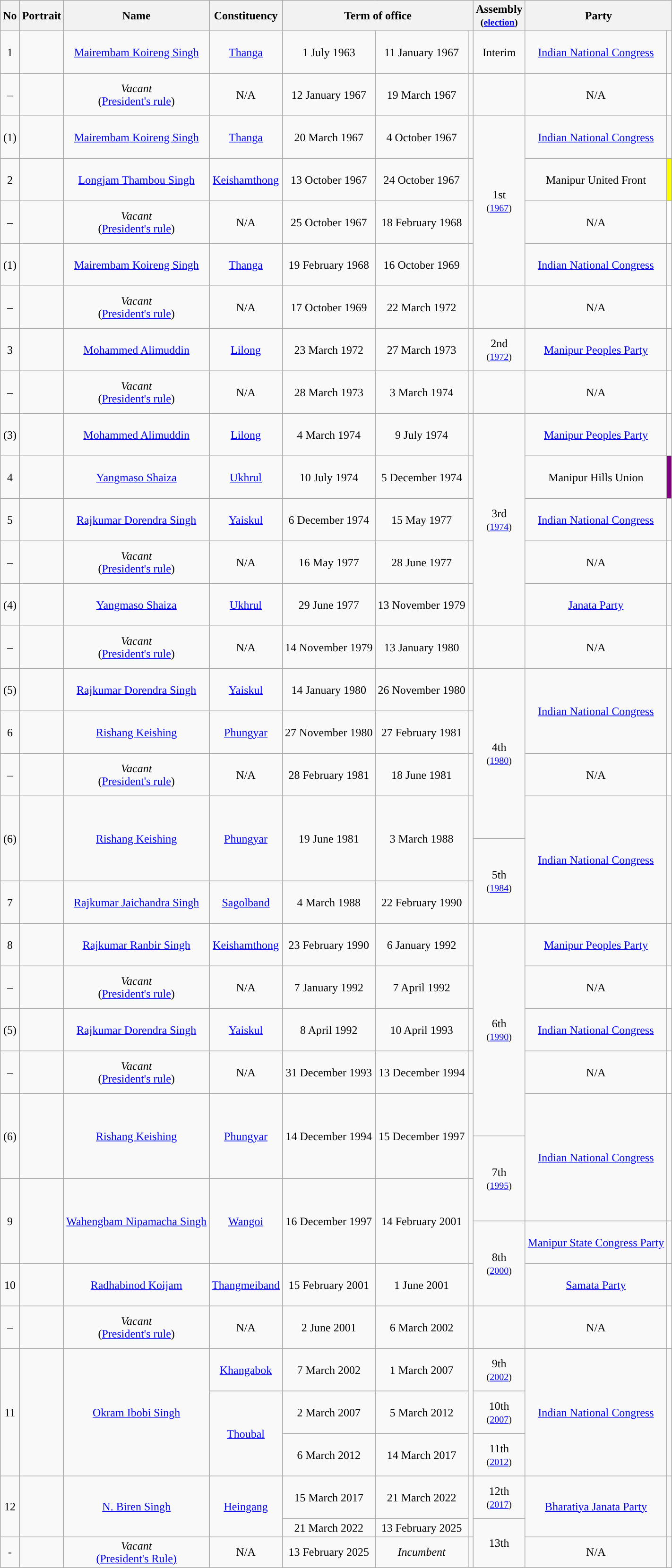<table class="wikitable">
<tr>
<th>No</th>
<th>Portrait</th>
<th>Name</th>
<th>Constituency</th>
<th colspan="3">Term of office</th>
<th>Assembly<br><small>(<a href='#'>election</a>)</small></th>
<th colspan=2>Party</th>
</tr>
<tr align=center style="height: 60px;">
<td>1</td>
<td></td>
<td><a href='#'>Mairembam Koireng Singh</a></td>
<td><a href='#'>Thanga</a></td>
<td>1 July 1963</td>
<td>11 January 1967</td>
<td></td>
<td>Interim</td>
<td><a href='#'>Indian National Congress</a></td>
<td style="background-color: "></td>
</tr>
<tr align=center style="height: 60px;">
<td>–</td>
<td></td>
<td><em>Vacant</em><br>(<a href='#'>President's rule</a>)</td>
<td>N/A</td>
<td>12 January 1967</td>
<td>19 March 1967</td>
<td></td>
<td></td>
<td>N/A</td>
<td style="background-color: white"></td>
</tr>
<tr align=center style="height: 60px;">
<td>(1)</td>
<td></td>
<td><a href='#'>Mairembam Koireng Singh</a></td>
<td><a href='#'>Thanga</a></td>
<td>20 March 1967</td>
<td>4 October 1967</td>
<td></td>
<td rowspan="4">1st<br><small>(<a href='#'>1967</a>)</small></td>
<td><a href='#'>Indian National Congress</a></td>
<td style="background-color: "></td>
</tr>
<tr align=center style="height: 60px;">
<td>2</td>
<td></td>
<td><a href='#'>Longjam Thambou Singh</a></td>
<td><a href='#'>Keishamthong</a></td>
<td>13 October 1967</td>
<td>24 October 1967</td>
<td></td>
<td>Manipur United Front</td>
<td style="background-color: yellow"></td>
</tr>
<tr align=center style="height: 60px;">
<td>–</td>
<td></td>
<td><em>Vacant</em><br>(<a href='#'>President's rule</a>)</td>
<td>N/A</td>
<td>25 October 1967</td>
<td>18 February 1968</td>
<td></td>
<td>N/A</td>
<td style="background-color: white"></td>
</tr>
<tr align=center style="height: 60px;">
<td>(1)</td>
<td></td>
<td><a href='#'>Mairembam Koireng Singh</a></td>
<td><a href='#'>Thanga</a></td>
<td>19 February 1968</td>
<td>16 October 1969</td>
<td></td>
<td><a href='#'>Indian National Congress</a></td>
<td style="background-color: "></td>
</tr>
<tr align=center style="height: 60px;">
<td>–</td>
<td></td>
<td><em>Vacant</em><br>(<a href='#'>President's rule</a>)</td>
<td>N/A</td>
<td>17 October 1969</td>
<td> 22 March 1972</td>
<td></td>
<td></td>
<td>N/A</td>
<td style="background-color: white"></td>
</tr>
<tr align=center style="height: 60px;">
<td>3</td>
<td></td>
<td><a href='#'>Mohammed Alimuddin</a></td>
<td><a href='#'>Lilong</a></td>
<td>23 March 1972</td>
<td>27 March 1973</td>
<td></td>
<td>2nd<br><small>(<a href='#'>1972</a>)</small></td>
<td><a href='#'>Manipur Peoples Party</a></td>
<td style="background-color: "></td>
</tr>
<tr align=center style="height: 60px;">
<td>–</td>
<td></td>
<td><em>Vacant</em><br>(<a href='#'>President's rule</a>)</td>
<td>N/A</td>
<td>28 March 1973</td>
<td>3 March 1974</td>
<td></td>
<td></td>
<td>N/A</td>
<td style="background-color: white"></td>
</tr>
<tr align=center style="height: 60px;">
<td>(3)</td>
<td></td>
<td><a href='#'>Mohammed Alimuddin</a></td>
<td><a href='#'>Lilong</a></td>
<td>4 March 1974</td>
<td>9 July 1974</td>
<td></td>
<td rowspan="5">3rd<br><small>(<a href='#'>1974</a>)</small></td>
<td><a href='#'>Manipur Peoples Party</a></td>
<td style="background-color: "></td>
</tr>
<tr align=center style="height: 60px;">
<td>4</td>
<td></td>
<td><a href='#'>Yangmaso Shaiza</a></td>
<td><a href='#'>Ukhrul</a></td>
<td>10 July 1974</td>
<td>5 December 1974</td>
<td></td>
<td>Manipur Hills Union</td>
<td style="background-color: purple"></td>
</tr>
<tr align=center style="height: 60px;">
<td>5</td>
<td></td>
<td><a href='#'>Rajkumar Dorendra Singh</a></td>
<td><a href='#'>Yaiskul</a></td>
<td>6 December 1974</td>
<td>15 May 1977</td>
<td></td>
<td><a href='#'>Indian National Congress</a></td>
<td style="background-color: "></td>
</tr>
<tr align=center style="height: 60px;">
<td>–</td>
<td></td>
<td><em>Vacant</em><br>(<a href='#'>President's rule</a>)</td>
<td>N/A</td>
<td>16 May 1977</td>
<td>28 June 1977</td>
<td></td>
<td>N/A</td>
<td style="background-color: white"></td>
</tr>
<tr align=center style="height: 60px;">
<td>(4)</td>
<td></td>
<td><a href='#'>Yangmaso Shaiza</a></td>
<td><a href='#'>Ukhrul</a></td>
<td>29 June 1977</td>
<td>13 November 1979</td>
<td></td>
<td><a href='#'>Janata Party</a></td>
<td style="background-color: "></td>
</tr>
<tr align=center style="height: 60px;">
<td>–</td>
<td></td>
<td><em>Vacant</em><br>(<a href='#'>President's rule</a>)</td>
<td>N/A</td>
<td>14 November 1979</td>
<td>13 January 1980</td>
<td></td>
<td></td>
<td>N/A</td>
<td style="background-color: white"></td>
</tr>
<tr align=center style="height: 60px;">
<td>(5)</td>
<td></td>
<td><a href='#'>Rajkumar Dorendra Singh</a></td>
<td><a href='#'>Yaiskul</a></td>
<td>14 January 1980</td>
<td>26 November 1980</td>
<td></td>
<td rowspan="4">4th<br><small>(<a href='#'>1980</a>)</small></td>
<td rowspan=2><a href='#'>Indian National Congress</a></td>
<td rowspan=2 style="background-color: "></td>
</tr>
<tr align=center style="height: 60px;">
<td>6</td>
<td></td>
<td><a href='#'>Rishang Keishing</a></td>
<td><a href='#'>Phungyar</a></td>
<td>27 November 1980</td>
<td>27 February 1981</td>
<td></td>
</tr>
<tr align=center style="height: 60px;">
<td>–</td>
<td></td>
<td><em>Vacant</em><br>(<a href='#'>President's rule</a>)</td>
<td>N/A</td>
<td>28 February 1981</td>
<td>18 June 1981</td>
<td></td>
<td>N/A</td>
<td style="background-color: white"></td>
</tr>
<tr align=center style="height: 60px;">
<td rowspan="2">(6)</td>
<td rowspan="2"></td>
<td rowspan="2"><a href='#'>Rishang Keishing</a></td>
<td rowspan="2"><a href='#'>Phungyar</a></td>
<td rowspan="2">19 June 1981</td>
<td rowspan="2">3 March 1988</td>
<td rowspan="2"></td>
<td rowspan="3"><a href='#'>Indian National Congress</a></td>
<td rowspan="3" style="background-color: "></td>
</tr>
<tr align="center" style="height: 60px;">
<td rowspan="2">5th<br><small>(<a href='#'>1984</a>)</small></td>
</tr>
<tr align=center style="height: 60px;">
<td>7</td>
<td></td>
<td><a href='#'>Rajkumar Jaichandra Singh</a></td>
<td><a href='#'>Sagolband</a></td>
<td>4 March 1988</td>
<td>22 February 1990</td>
<td></td>
</tr>
<tr align=center style="height: 60px;">
<td>8</td>
<td></td>
<td><a href='#'>Rajkumar Ranbir Singh</a></td>
<td><a href='#'>Keishamthong</a></td>
<td>23 February 1990</td>
<td>6 January 1992</td>
<td></td>
<td rowspan="5">6th<br><small>(<a href='#'>1990</a>)</small></td>
<td><a href='#'>Manipur Peoples Party</a></td>
<td style="background-color: "></td>
</tr>
<tr align=center style="height: 60px;">
<td>–</td>
<td></td>
<td><em>Vacant</em><br>(<a href='#'>President's rule</a>)</td>
<td>N/A</td>
<td>7 January 1992</td>
<td>7 April 1992</td>
<td></td>
<td>N/A</td>
<td style="background-color: white"></td>
</tr>
<tr align=center style="height: 60px;">
<td>(5)</td>
<td></td>
<td><a href='#'>Rajkumar Dorendra Singh</a></td>
<td><a href='#'>Yaiskul</a></td>
<td>8 April 1992</td>
<td>10 April 1993</td>
<td></td>
<td><a href='#'>Indian National Congress</a></td>
<td style="background-color: "></td>
</tr>
<tr align=center style="height: 60px;">
<td>–</td>
<td></td>
<td><em>Vacant</em><br>(<a href='#'>President's rule</a>)</td>
<td>N/A</td>
<td>31 December 1993</td>
<td>13 December 1994</td>
<td></td>
<td>N/A</td>
<td style="background-color: white"></td>
</tr>
<tr align=center style="height: 60px;">
<td rowspan="2">(6)</td>
<td rowspan="2"></td>
<td rowspan="2"><a href='#'>Rishang Keishing</a></td>
<td rowspan="2"><a href='#'>Phungyar</a></td>
<td rowspan="2">14 December 1994</td>
<td rowspan="2">15 December 1997</td>
<td rowspan="2"></td>
<td rowspan="3"><a href='#'>Indian National Congress</a></td>
<td rowspan="3" style="background-color: "></td>
</tr>
<tr align="center" style="height: 60px;">
<td rowspan="2">7th<br><small>(<a href='#'>1995</a>)</small></td>
</tr>
<tr align=center style="height: 60px;">
<td rowspan="2">9</td>
<td rowspan="2"></td>
<td rowspan="2"><a href='#'>Wahengbam Nipamacha Singh</a></td>
<td rowspan="2"><a href='#'>Wangoi</a></td>
<td rowspan="2">16 December 1997</td>
<td rowspan="2">14 February 2001</td>
<td rowspan="2"></td>
</tr>
<tr align="center" style="height: 60px;">
<td rowspan="2">8th<br><small>(<a href='#'>2000</a>)</small></td>
<td><a href='#'>Manipur State Congress Party</a></td>
<td style="background-color: "></td>
</tr>
<tr align=center style="height: 60px;">
<td>10</td>
<td></td>
<td><a href='#'>Radhabinod Koijam</a></td>
<td><a href='#'>Thangmeiband</a></td>
<td>15 February 2001</td>
<td>1 June 2001</td>
<td></td>
<td><a href='#'>Samata Party</a></td>
<td style="background-color: "></td>
</tr>
<tr align=center style="height: 60px;">
<td>–</td>
<td></td>
<td><em>Vacant</em><br>(<a href='#'>President's rule</a>)</td>
<td>N/A</td>
<td>2 June 2001</td>
<td>6 March 2002</td>
<td></td>
<td></td>
<td>N/A</td>
<td style="background-color: white"></td>
</tr>
<tr align=center style="height: 60px;">
<td rowspan=3>11</td>
<td rowspan="3"></td>
<td rowspan=3><a href='#'>Okram Ibobi Singh</a></td>
<td><a href='#'>Khangabok</a></td>
<td>7 March 2002</td>
<td>1 March 2007</td>
<td rowspan="3"></td>
<td>9th<br><small>(<a href='#'>2002</a>)</small></td>
<td rowspan=3><a href='#'>Indian National Congress</a></td>
<td rowspan=3 style="background-color: "></td>
</tr>
<tr align=center style="height: 60px;">
<td rowspan="2"><a href='#'>Thoubal</a></td>
<td>2 March 2007</td>
<td>5 March 2012</td>
<td>10th<br><small>(<a href='#'>2007</a>)</small></td>
</tr>
<tr align=center style="height: 60px;">
<td>6 March 2012</td>
<td>14 March 2017</td>
<td>11th<br><small>(<a href='#'>2012</a>)</small></td>
</tr>
<tr align=center style="height: 60px;">
<td rowspan="2">12</td>
<td rowspan="2"></td>
<td rowspan="2"><a href='#'>N. Biren Singh</a></td>
<td rowspan="2"><a href='#'>Heingang</a></td>
<td>15 March 2017</td>
<td>21 March 2022</td>
<td rowspan="2"></td>
<td>12th<br><small>(<a href='#'>2017</a>)</small></td>
<td rowspan="2"><a href='#'>Bharatiya Janata Party</a></td>
<td rowspan="2" style="background-color: "></td>
</tr>
<tr align="center">
<td>21 March 2022</td>
<td>13 February 2025</td>
<td rowspan="2">13th<br></td>
</tr>
<tr align="center">
<td>-</td>
<td></td>
<td><em>Vacant</em><br><a href='#'>(President's Rule)</a></td>
<td>N/A</td>
<td>13 February 2025</td>
<td><em>Incumbent</em></td>
<td></td>
<td>N/A</td>
<td></td>
</tr>
</table>
